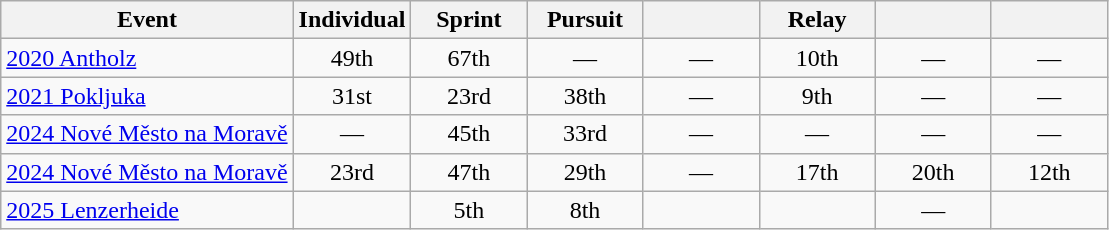<table class="wikitable" style="text-align: center;">
<tr ">
<th>Event</th>
<th style="width:70px;">Individual</th>
<th style="width:70px;">Sprint</th>
<th style="width:70px;">Pursuit</th>
<th style="width:70px;"></th>
<th style="width:70px;">Relay</th>
<th style="width:70px;"></th>
<th style="width:70px;"></th>
</tr>
<tr>
<td align=left> <a href='#'>2020 Antholz</a></td>
<td>49th</td>
<td>67th</td>
<td>—</td>
<td>—</td>
<td>10th</td>
<td>—</td>
<td>—</td>
</tr>
<tr>
<td align=left> <a href='#'>2021 Pokljuka</a></td>
<td>31st</td>
<td>23rd</td>
<td>38th</td>
<td>—</td>
<td>9th</td>
<td>—</td>
<td>—</td>
</tr>
<tr>
<td align=left> <a href='#'>2024 Nové Město na Moravě</a></td>
<td>—</td>
<td>45th</td>
<td>33rd</td>
<td>—</td>
<td>—</td>
<td>—</td>
<td>—</td>
</tr>
<tr>
<td align="left"> <a href='#'>2024 Nové Město na Moravě</a></td>
<td>23rd</td>
<td>47th</td>
<td>29th</td>
<td>—</td>
<td>17th</td>
<td>20th</td>
<td>12th</td>
</tr>
<tr>
<td align="left"> <a href='#'>2025 Lenzerheide</a></td>
<td></td>
<td>5th</td>
<td>8th</td>
<td></td>
<td></td>
<td>—</td>
<td></td>
</tr>
</table>
